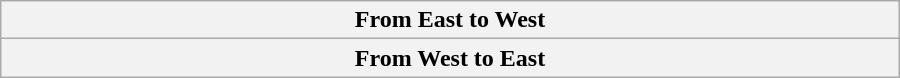<table class="wikitable" style="text-align:center" width="600px">
<tr>
<th text-align="center" colspan="3"> From East to West </th>
</tr>
<tr>
<th text-align="center" colspan="3"> From West to East </th>
</tr>
</table>
